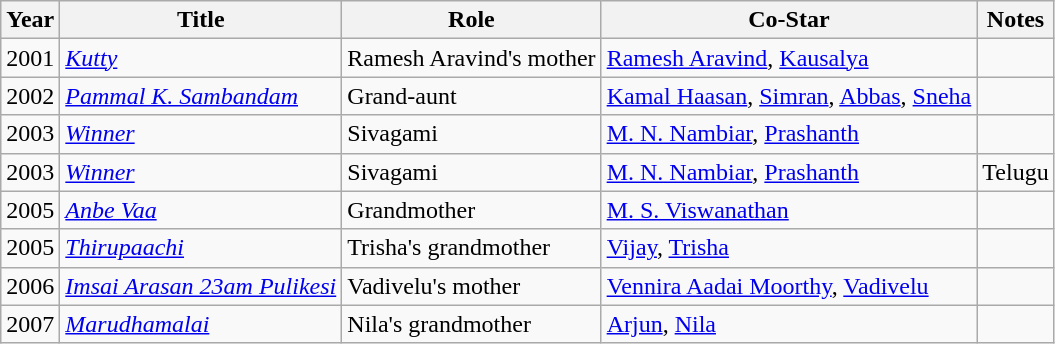<table class="wikitable">
<tr>
<th>Year</th>
<th>Title</th>
<th>Role</th>
<th>Co-Star</th>
<th>Notes</th>
</tr>
<tr>
<td>2001</td>
<td><em><a href='#'>Kutty</a></em></td>
<td>Ramesh Aravind's mother</td>
<td><a href='#'>Ramesh Aravind</a>, <a href='#'>Kausalya</a></td>
<td></td>
</tr>
<tr>
<td>2002</td>
<td><em><a href='#'>Pammal K. Sambandam</a></em></td>
<td>Grand-aunt</td>
<td><a href='#'>Kamal Haasan</a>, <a href='#'>Simran</a>, <a href='#'>Abbas</a>, <a href='#'>Sneha</a></td>
<td></td>
</tr>
<tr>
<td>2003</td>
<td><em><a href='#'>Winner</a></em></td>
<td>Sivagami</td>
<td><a href='#'>M. N. Nambiar</a>, <a href='#'>Prashanth</a></td>
<td></td>
</tr>
<tr>
<td>2003</td>
<td><em><a href='#'>Winner</a></em></td>
<td>Sivagami</td>
<td><a href='#'>M. N. Nambiar</a>, <a href='#'>Prashanth</a></td>
<td>Telugu</td>
</tr>
<tr>
<td>2005</td>
<td><em><a href='#'>Anbe Vaa</a></em></td>
<td>Grandmother</td>
<td><a href='#'>M. S. Viswanathan</a></td>
<td></td>
</tr>
<tr>
<td>2005</td>
<td><em><a href='#'>Thirupaachi</a></em></td>
<td>Trisha's grandmother</td>
<td><a href='#'>Vijay</a>, <a href='#'>Trisha</a></td>
<td></td>
</tr>
<tr>
<td>2006</td>
<td><em><a href='#'>Imsai Arasan 23am Pulikesi</a></em></td>
<td>Vadivelu's mother</td>
<td><a href='#'>Vennira Aadai Moorthy</a>, <a href='#'>Vadivelu</a></td>
<td></td>
</tr>
<tr>
<td>2007</td>
<td><em><a href='#'>Marudhamalai</a></em></td>
<td>Nila's grandmother</td>
<td><a href='#'>Arjun</a>, <a href='#'>Nila</a></td>
<td></td>
</tr>
</table>
